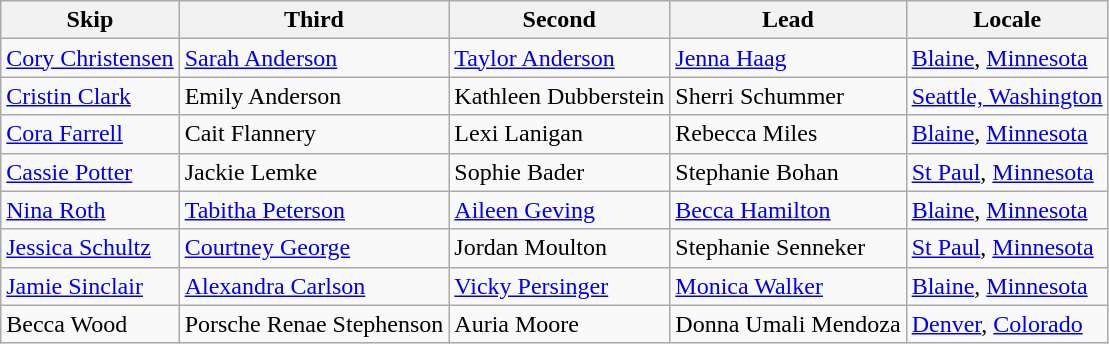<table class="wikitable">
<tr>
<th>Skip</th>
<th>Third</th>
<th>Second</th>
<th>Lead</th>
<th>Locale</th>
</tr>
<tr>
<td><a href='#'>Cory Christensen</a></td>
<td><a href='#'>Sarah Anderson</a></td>
<td><a href='#'>Taylor Anderson</a></td>
<td><a href='#'>Jenna Haag</a></td>
<td> <a href='#'>Blaine</a>, <a href='#'>Minnesota</a></td>
</tr>
<tr>
<td><a href='#'>Cristin Clark</a></td>
<td>Emily Anderson</td>
<td>Kathleen Dubberstein</td>
<td>Sherri Schummer</td>
<td> <a href='#'>Seattle, Washington</a></td>
</tr>
<tr>
<td><a href='#'>Cora Farrell</a></td>
<td>Cait Flannery</td>
<td>Lexi Lanigan</td>
<td>Rebecca Miles</td>
<td> <a href='#'>Blaine</a>, <a href='#'>Minnesota</a></td>
</tr>
<tr>
<td><a href='#'>Cassie Potter</a></td>
<td>Jackie Lemke</td>
<td>Sophie Bader</td>
<td>Stephanie Bohan</td>
<td> <a href='#'>St Paul</a>, <a href='#'>Minnesota</a></td>
</tr>
<tr>
<td><a href='#'>Nina Roth</a></td>
<td><a href='#'>Tabitha Peterson</a></td>
<td><a href='#'>Aileen Geving</a></td>
<td><a href='#'>Becca Hamilton</a></td>
<td> <a href='#'>Blaine</a>, <a href='#'>Minnesota</a></td>
</tr>
<tr>
<td><a href='#'>Jessica Schultz</a></td>
<td><a href='#'>Courtney George</a></td>
<td>Jordan Moulton</td>
<td>Stephanie Senneker</td>
<td> <a href='#'>St Paul</a>, <a href='#'>Minnesota</a></td>
</tr>
<tr>
<td><a href='#'>Jamie Sinclair</a></td>
<td><a href='#'>Alexandra Carlson</a></td>
<td><a href='#'>Vicky Persinger</a></td>
<td><a href='#'>Monica Walker</a></td>
<td> <a href='#'>Blaine</a>, <a href='#'>Minnesota</a></td>
</tr>
<tr>
<td>Becca Wood</td>
<td>Porsche Renae Stephenson</td>
<td>Auria Moore</td>
<td>Donna Umali Mendoza</td>
<td>  <a href='#'>Denver</a>, <a href='#'>Colorado</a></td>
</tr>
</table>
